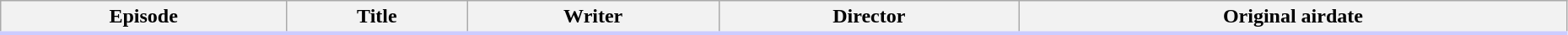<table class="wikitable" style="width:98%;">
<tr style="border-bottom:3px solid #CCF">
<th>Episode</th>
<th>Title</th>
<th>Writer</th>
<th>Director</th>
<th>Original airdate<br>








</th>
</tr>
</table>
